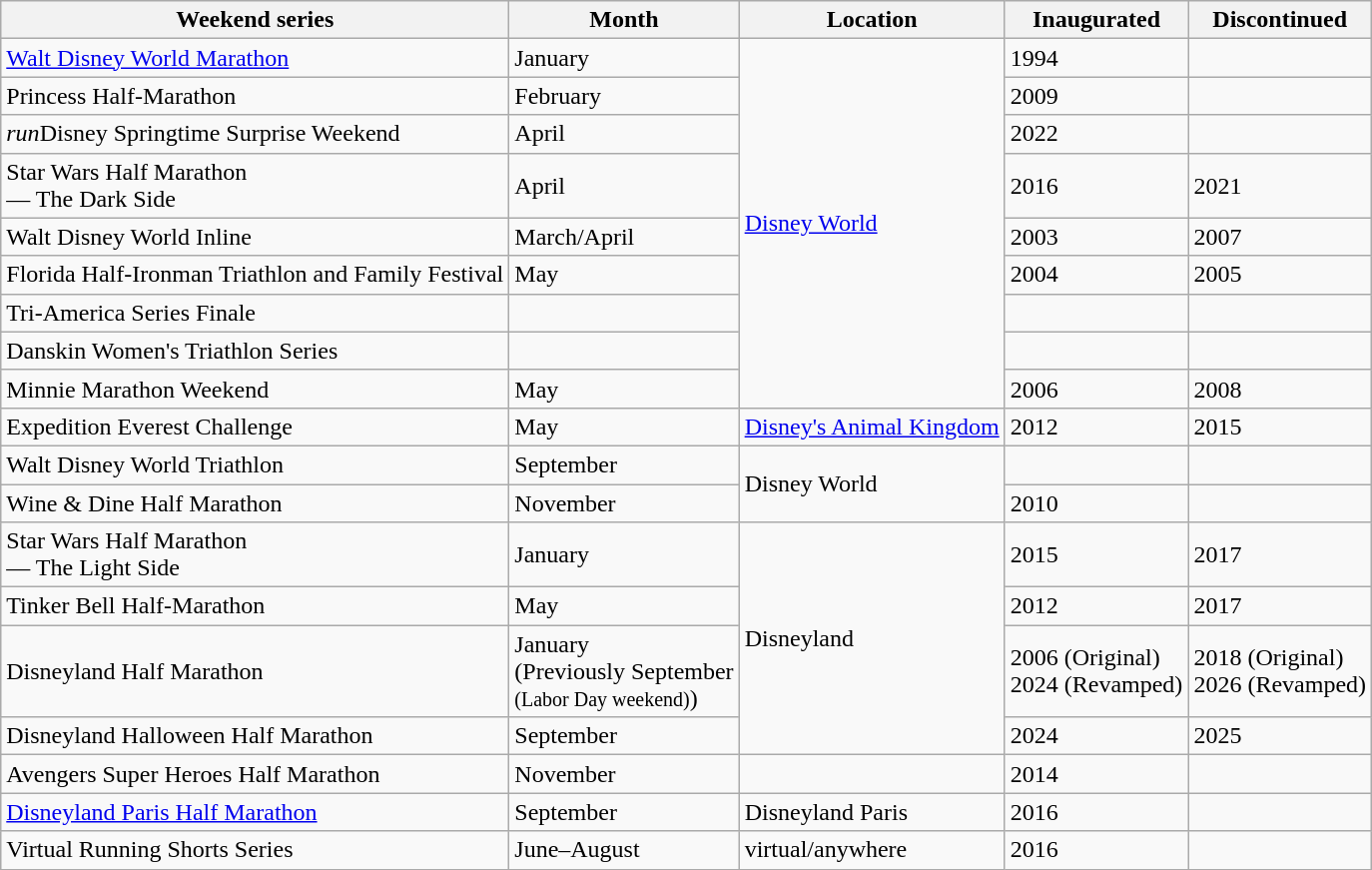<table class="wikitable">
<tr>
<th>Weekend series</th>
<th>Month</th>
<th>Location</th>
<th>Inaugurated</th>
<th>Discontinued</th>
</tr>
<tr>
<td><a href='#'>Walt Disney World Marathon</a></td>
<td>January</td>
<td rowspan=9><a href='#'>Disney World</a></td>
<td>1994</td>
<td></td>
</tr>
<tr>
<td>Princess Half-Marathon</td>
<td>February</td>
<td>2009</td>
<td></td>
</tr>
<tr>
<td><em>run</em>Disney Springtime Surprise Weekend</td>
<td>April</td>
<td>2022</td>
<td></td>
</tr>
<tr>
<td>Star Wars Half Marathon<br>— The Dark Side</td>
<td>April</td>
<td>2016</td>
<td>2021</td>
</tr>
<tr>
<td>Walt Disney World Inline</td>
<td>March/April</td>
<td>2003</td>
<td>2007</td>
</tr>
<tr>
<td>Florida Half-Ironman Triathlon and Family Festival</td>
<td>May</td>
<td>2004</td>
<td>2005</td>
</tr>
<tr>
<td>Tri-America Series Finale</td>
<td></td>
<td></td>
<td></td>
</tr>
<tr>
<td>Danskin Women's Triathlon Series</td>
<td></td>
<td></td>
<td></td>
</tr>
<tr>
<td>Minnie Marathon Weekend</td>
<td>May</td>
<td>2006</td>
<td>2008</td>
</tr>
<tr>
<td>Expedition Everest Challenge</td>
<td>May</td>
<td><a href='#'>Disney's Animal Kingdom</a></td>
<td>2012</td>
<td>2015</td>
</tr>
<tr>
<td>Walt Disney World Triathlon</td>
<td>September</td>
<td rowspan=2>Disney World</td>
<td></td>
<td></td>
</tr>
<tr>
<td>Wine & Dine Half Marathon</td>
<td>November</td>
<td>2010</td>
<td></td>
</tr>
<tr>
<td>Star Wars Half Marathon<br>— The Light Side</td>
<td>January</td>
<td rowspan=4>Disneyland</td>
<td>2015</td>
<td>2017</td>
</tr>
<tr>
<td>Tinker Bell Half-Marathon</td>
<td>May</td>
<td>2012</td>
<td>2017</td>
</tr>
<tr>
<td>Disneyland Half Marathon</td>
<td>January<br>(Previously September<br><small>(Labor Day weekend)</small>)</td>
<td>2006 (Original)<br>2024 (Revamped)</td>
<td>2018 (Original)<br>2026 (Revamped)</td>
</tr>
<tr>
<td>Disneyland Halloween Half Marathon</td>
<td>September</td>
<td>2024</td>
<td>2025</td>
</tr>
<tr>
<td>Avengers Super Heroes Half Marathon</td>
<td>November</td>
<td></td>
<td>2014</td>
<td></td>
</tr>
<tr>
<td><a href='#'>Disneyland Paris Half Marathon</a></td>
<td>September</td>
<td>Disneyland Paris</td>
<td>2016</td>
<td></td>
</tr>
<tr>
<td>Virtual Running Shorts Series</td>
<td>June–August</td>
<td>virtual/anywhere</td>
<td>2016</td>
<td></td>
</tr>
</table>
